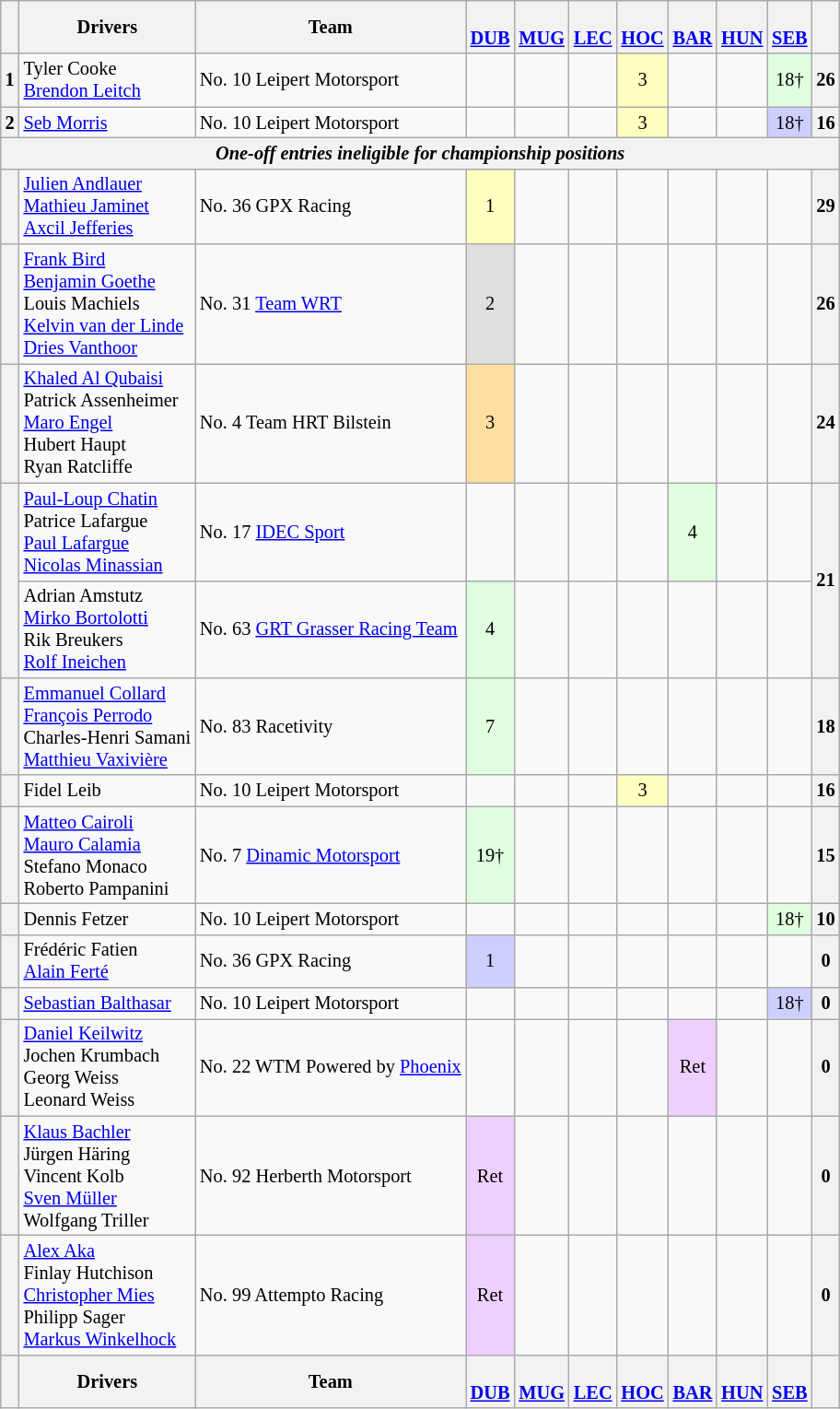<table align=left| class="wikitable" style="font-size: 85%; text-align: center;">
<tr valign="top">
<th valign=middle></th>
<th valign=middle>Drivers</th>
<th valign=middle>Team</th>
<th><br><a href='#'>DUB</a></th>
<th><br><a href='#'>MUG</a></th>
<th><br><a href='#'>LEC</a></th>
<th><br><a href='#'>HOC</a></th>
<th><br><a href='#'>BAR</a></th>
<th><br><a href='#'>HUN</a></th>
<th><br><a href='#'>SEB</a></th>
<th valign=middle>  </th>
</tr>
<tr>
<th>1</th>
<td align=left> Tyler Cooke<br> <a href='#'>Brendon Leitch</a></td>
<td align=left> No. 10 Leipert Motorsport</td>
<td></td>
<td></td>
<td></td>
<td style="background:#FFFFBF;">3</td>
<td></td>
<td></td>
<td style="background:#DFFFDF;">18†</td>
<th>26</th>
</tr>
<tr>
<th>2</th>
<td align=left> <a href='#'>Seb Morris</a></td>
<td align=left> No. 10 Leipert Motorsport</td>
<td></td>
<td></td>
<td></td>
<td style="background:#FFFFBF;">3</td>
<td></td>
<td></td>
<td style="background:#CFCFFF;">18†</td>
<th>16</th>
</tr>
<tr>
<th colspan="11"><em>One-off entries ineligible for championship positions</em></th>
</tr>
<tr>
<th></th>
<td align=left> <a href='#'>Julien Andlauer</a><br> <a href='#'>Mathieu Jaminet</a><br> <a href='#'>Axcil Jefferies</a></td>
<td align=left> No. 36 GPX Racing</td>
<td style="background:#FFFFBF;">1</td>
<td></td>
<td></td>
<td></td>
<td></td>
<td></td>
<td></td>
<th>29</th>
</tr>
<tr>
<th></th>
<td align=left> <a href='#'>Frank Bird</a><br> <a href='#'>Benjamin Goethe</a><br> Louis Machiels<br> <a href='#'>Kelvin van der Linde</a><br> <a href='#'>Dries Vanthoor</a></td>
<td align=left> No. 31 <a href='#'>Team WRT</a></td>
<td style="background:#DFDFDF;">2</td>
<td></td>
<td></td>
<td></td>
<td></td>
<td></td>
<td></td>
<th>26</th>
</tr>
<tr>
<th></th>
<td align=left> <a href='#'>Khaled Al Qubaisi</a><br> Patrick Assenheimer<br> <a href='#'>Maro Engel</a><br> Hubert Haupt<br> Ryan Ratcliffe</td>
<td align=left> No. 4 Team HRT Bilstein</td>
<td style="background:#FFDF9F;">3</td>
<td></td>
<td></td>
<td></td>
<td></td>
<td></td>
<td></td>
<th>24</th>
</tr>
<tr>
<th rowspan=2></th>
<td align=left> <a href='#'>Paul-Loup Chatin</a><br> Patrice Lafargue<br> <a href='#'>Paul Lafargue</a><br> <a href='#'>Nicolas Minassian</a></td>
<td align=left> No. 17 <a href='#'>IDEC Sport</a></td>
<td></td>
<td></td>
<td></td>
<td></td>
<td style="background:#DFFFDF;">4</td>
<td></td>
<td></td>
<th rowspan=2>21</th>
</tr>
<tr>
<td align=left> Adrian Amstutz<br> <a href='#'>Mirko Bortolotti</a><br> Rik Breukers<br> <a href='#'>Rolf Ineichen</a></td>
<td align=left> No. 63 <a href='#'>GRT Grasser Racing Team</a></td>
<td style="background:#DFFFDF;">4</td>
<td></td>
<td></td>
<td></td>
<td></td>
<td></td>
<td></td>
</tr>
<tr>
<th></th>
<td align=left> <a href='#'>Emmanuel Collard</a><br> <a href='#'>François Perrodo</a><br> Charles-Henri Samani<br> <a href='#'>Matthieu Vaxivière</a></td>
<td align=left> No. 83 Racetivity</td>
<td style="background:#DFFFDF;">7</td>
<td></td>
<td></td>
<td></td>
<td></td>
<td></td>
<td></td>
<th>18</th>
</tr>
<tr>
<th></th>
<td align=left> Fidel Leib</td>
<td align=left> No. 10 Leipert Motorsport</td>
<td></td>
<td></td>
<td></td>
<td style="background:#FFFFBF;">3</td>
<td></td>
<td></td>
<td></td>
<th>16</th>
</tr>
<tr>
<th></th>
<td align=left> <a href='#'>Matteo Cairoli</a><br> <a href='#'>Mauro Calamia</a><br> Stefano Monaco<br> Roberto Pampanini</td>
<td align=left> No. 7 <a href='#'>Dinamic Motorsport</a></td>
<td style="background:#DFFFDF;">19†</td>
<td></td>
<td></td>
<td></td>
<td></td>
<td></td>
<td></td>
<th>15</th>
</tr>
<tr>
<th></th>
<td align=left> Dennis Fetzer</td>
<td align=left> No. 10 Leipert Motorsport</td>
<td></td>
<td></td>
<td></td>
<td></td>
<td></td>
<td></td>
<td style="background:#DFFFDF;">18†</td>
<th>10</th>
</tr>
<tr>
<th></th>
<td align=left> Frédéric Fatien<br> <a href='#'>Alain Ferté</a></td>
<td align=left> No. 36 GPX Racing</td>
<td style="background:#CFCFFF;">1</td>
<td></td>
<td></td>
<td></td>
<td></td>
<td></td>
<td></td>
<th>0</th>
</tr>
<tr>
<th></th>
<td align=left> <a href='#'>Sebastian Balthasar</a></td>
<td align=left> No. 10 Leipert Motorsport</td>
<td></td>
<td></td>
<td></td>
<td></td>
<td></td>
<td></td>
<td style="background:#CFCFFF;">18†</td>
<th>0</th>
</tr>
<tr>
<th></th>
<td align=left> <a href='#'>Daniel Keilwitz</a><br> Jochen Krumbach<br> Georg Weiss<br> Leonard Weiss</td>
<td align=left> No. 22 WTM Powered by <a href='#'>Phoenix</a></td>
<td></td>
<td></td>
<td></td>
<td></td>
<td style="background:#EFCFFF;">Ret</td>
<td></td>
<td></td>
<th>0</th>
</tr>
<tr>
<th></th>
<td align=left> <a href='#'>Klaus Bachler</a><br> Jürgen Häring<br> Vincent Kolb<br> <a href='#'>Sven Müller</a><br> Wolfgang Triller</td>
<td align=left> No. 92 Herberth Motorsport</td>
<td style="background:#EFCFFF;">Ret</td>
<td></td>
<td></td>
<td></td>
<td></td>
<td></td>
<td></td>
<th>0</th>
</tr>
<tr>
<th></th>
<td align=left> <a href='#'>Alex Aka</a><br> Finlay Hutchison<br> <a href='#'>Christopher Mies</a><br> Philipp Sager<br> <a href='#'>Markus Winkelhock</a></td>
<td align=left> No. 99 Attempto Racing</td>
<td style="background:#EFCFFF;">Ret</td>
<td></td>
<td></td>
<td></td>
<td></td>
<td></td>
<td></td>
<th>0</th>
</tr>
<tr>
<th valign=middle></th>
<th valign=middle>Drivers</th>
<th valign=middle>Team</th>
<th><br><a href='#'>DUB</a></th>
<th><br><a href='#'>MUG</a></th>
<th><br><a href='#'>LEC</a></th>
<th><br><a href='#'>HOC</a></th>
<th><br><a href='#'>BAR</a></th>
<th><br><a href='#'>HUN</a></th>
<th><br><a href='#'>SEB</a></th>
<th valign=middle>  </th>
</tr>
</table>
